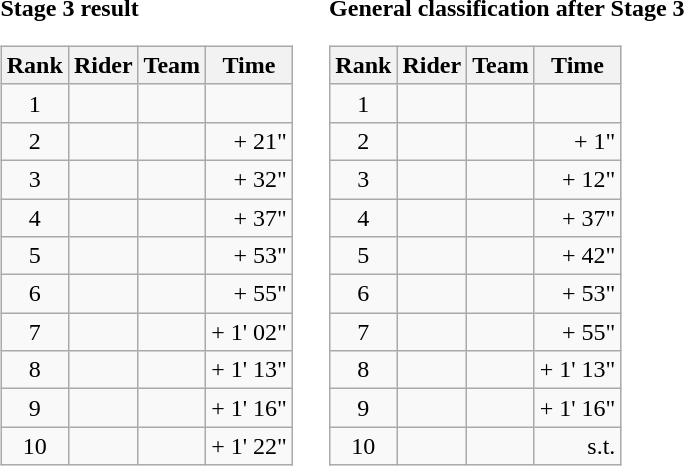<table>
<tr>
<td><strong>Stage 3 result</strong><br><table class="wikitable">
<tr>
<th scope="col">Rank</th>
<th scope="col">Rider</th>
<th scope="col">Team</th>
<th scope="col">Time</th>
</tr>
<tr>
<td style="text-align:center;">1</td>
<td></td>
<td></td>
<td style="text-align:right;"></td>
</tr>
<tr>
<td style="text-align:center;">2</td>
<td></td>
<td></td>
<td style="text-align:right;">+ 21"</td>
</tr>
<tr>
<td style="text-align:center;">3</td>
<td></td>
<td></td>
<td style="text-align:right;">+ 32"</td>
</tr>
<tr>
<td style="text-align:center;">4</td>
<td></td>
<td></td>
<td style="text-align:right;">+ 37"</td>
</tr>
<tr>
<td style="text-align:center;">5</td>
<td></td>
<td></td>
<td style="text-align:right;">+ 53"</td>
</tr>
<tr>
<td style="text-align:center;">6</td>
<td></td>
<td></td>
<td style="text-align:right;">+ 55"</td>
</tr>
<tr>
<td style="text-align:center;">7</td>
<td></td>
<td></td>
<td style="text-align:right;">+ 1' 02"</td>
</tr>
<tr>
<td style="text-align:center;">8</td>
<td></td>
<td></td>
<td style="text-align:right;">+ 1' 13"</td>
</tr>
<tr>
<td style="text-align:center;">9</td>
<td></td>
<td></td>
<td style="text-align:right;">+ 1' 16"</td>
</tr>
<tr>
<td style="text-align:center;">10</td>
<td></td>
<td></td>
<td style="text-align:right;">+ 1' 22"</td>
</tr>
</table>
</td>
<td></td>
<td><strong>General classification after Stage 3</strong><br><table class="wikitable">
<tr>
<th scope="col">Rank</th>
<th scope="col">Rider</th>
<th scope="col">Team</th>
<th scope="col">Time</th>
</tr>
<tr>
<td style="text-align:center;">1</td>
<td></td>
<td></td>
<td style="text-align:right;"></td>
</tr>
<tr>
<td style="text-align:center;">2</td>
<td></td>
<td></td>
<td style="text-align:right;">+ 1"</td>
</tr>
<tr>
<td style="text-align:center;">3</td>
<td></td>
<td></td>
<td style="text-align:right;">+ 12"</td>
</tr>
<tr>
<td style="text-align:center;">4</td>
<td></td>
<td></td>
<td style="text-align:right;">+ 37"</td>
</tr>
<tr>
<td style="text-align:center;">5</td>
<td></td>
<td></td>
<td style="text-align:right;">+ 42"</td>
</tr>
<tr>
<td style="text-align:center;">6</td>
<td></td>
<td></td>
<td style="text-align:right;">+ 53"</td>
</tr>
<tr>
<td style="text-align:center;">7</td>
<td></td>
<td></td>
<td style="text-align:right;">+ 55"</td>
</tr>
<tr>
<td style="text-align:center;">8</td>
<td></td>
<td></td>
<td style="text-align:right;">+ 1' 13"</td>
</tr>
<tr>
<td style="text-align:center;">9</td>
<td></td>
<td></td>
<td style="text-align:right;">+ 1' 16"</td>
</tr>
<tr>
<td style="text-align:center;">10</td>
<td></td>
<td></td>
<td style="text-align:right;">s.t.</td>
</tr>
</table>
</td>
</tr>
</table>
